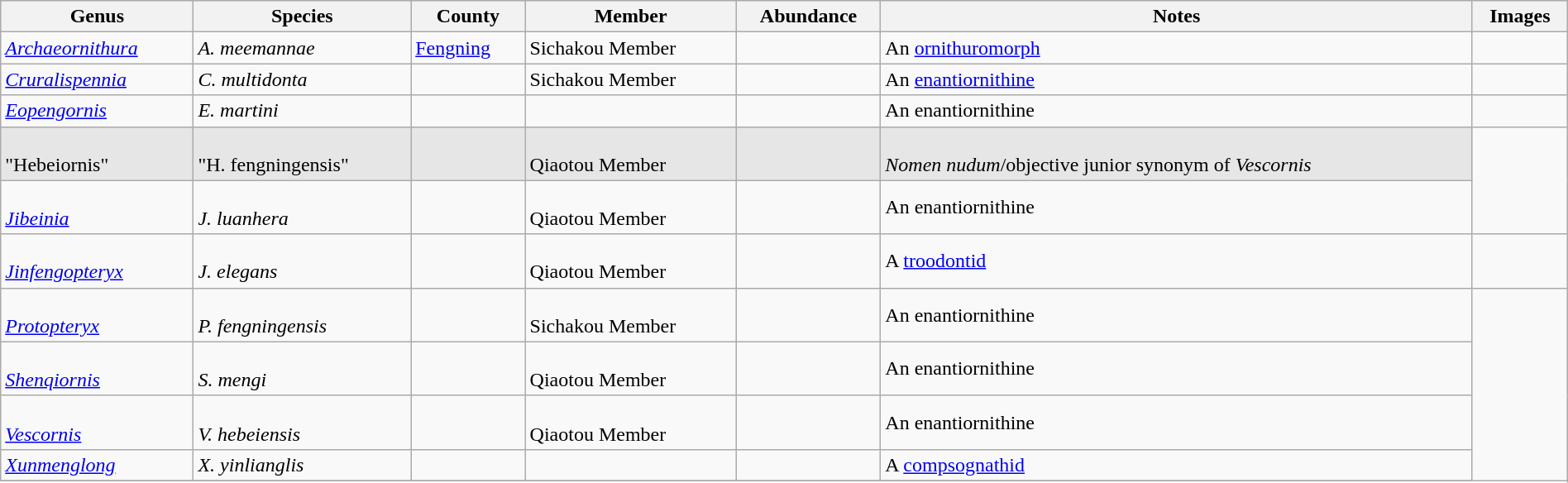<table class="wikitable" align="center" width="100%">
<tr>
<th>Genus</th>
<th>Species</th>
<th>County</th>
<th>Member</th>
<th>Abundance</th>
<th>Notes</th>
<th>Images</th>
</tr>
<tr>
<td><em><a href='#'>Archaeornithura</a></em></td>
<td><em>A. meemannae</em></td>
<td><a href='#'>Fengning</a></td>
<td>Sichakou Member</td>
<td></td>
<td>An <a href='#'>ornithuromorph</a></td>
<td></td>
</tr>
<tr>
<td><em><a href='#'>Cruralispennia</a></em></td>
<td><em>C. multidonta</em></td>
<td></td>
<td>Sichakou Member</td>
<td></td>
<td>An <a href='#'>enantiornithine</a></td>
<td></td>
</tr>
<tr>
<td><em><a href='#'>Eopengornis</a></em></td>
<td><em>E. martini</em></td>
<td></td>
<td></td>
<td></td>
<td>An enantiornithine</td>
<td></td>
</tr>
<tr>
<td style="background:#E6E6E6;"><br>"Hebeiornis"</td>
<td style="background:#E6E6E6;"><br>"H. fengningensis"</td>
<td style="background:#E6E6E6;"></td>
<td style="background:#E6E6E6;"><br>Qiaotou Member</td>
<td style="background:#E6E6E6;"></td>
<td style="background:#E6E6E6;"><br><em>Nomen nudum</em>/objective junior synonym of <em>Vescornis</em></td>
</tr>
<tr>
<td><br><em><a href='#'>Jibeinia</a></em></td>
<td><br><em>J. luanhera</em></td>
<td></td>
<td><br>Qiaotou Member</td>
<td></td>
<td>An enantiornithine</td>
</tr>
<tr>
<td><br><em><a href='#'>Jinfengopteryx</a></em></td>
<td><br><em>J. elegans</em></td>
<td></td>
<td><br>Qiaotou Member</td>
<td></td>
<td>A <a href='#'>troodontid</a></td>
<td><br></td>
</tr>
<tr>
<td><br><em><a href='#'>Protopteryx</a></em></td>
<td><br><em>P. fengningensis</em></td>
<td></td>
<td><br>Sichakou Member</td>
<td></td>
<td>An enantiornithine</td>
</tr>
<tr>
<td><br><em><a href='#'>Shenqiornis</a></em></td>
<td><br><em>S. mengi</em></td>
<td></td>
<td><br>Qiaotou Member</td>
<td></td>
<td>An enantiornithine</td>
</tr>
<tr>
<td><br><em><a href='#'>Vescornis</a></em></td>
<td><br><em>V. hebeiensis</em></td>
<td></td>
<td><br>Qiaotou Member</td>
<td></td>
<td>An enantiornithine</td>
</tr>
<tr>
<td><em><a href='#'>Xunmenglong</a></em></td>
<td><em>X. yinlianglis</em></td>
<td></td>
<td></td>
<td></td>
<td>A <a href='#'>compsognathid</a></td>
</tr>
<tr>
</tr>
</table>
